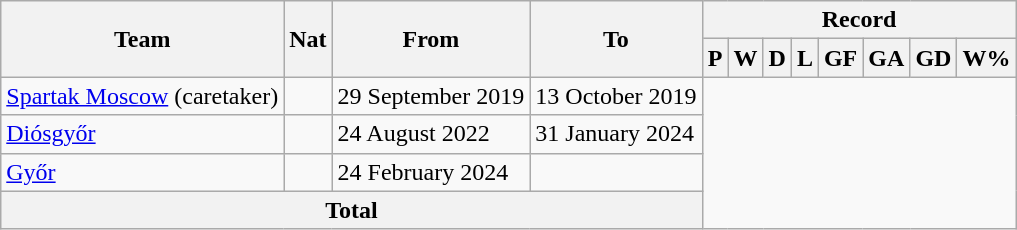<table class="wikitable" style="text-align:center">
<tr>
<th rowspan="2">Team</th>
<th rowspan="2">Nat</th>
<th rowspan="2">From</th>
<th rowspan="2">To</th>
<th colspan="8">Record</th>
</tr>
<tr>
<th>P</th>
<th>W</th>
<th>D</th>
<th>L</th>
<th>GF</th>
<th>GA</th>
<th>GD</th>
<th>W%</th>
</tr>
<tr>
<td align=left><a href='#'>Spartak Moscow</a> (caretaker)</td>
<td></td>
<td align=left>29 September 2019</td>
<td align=left>13 October 2019<br></td>
</tr>
<tr>
<td align=left><a href='#'>Diósgyőr</a></td>
<td></td>
<td align=left>24 August 2022</td>
<td align=left>31 January 2024<br></td>
</tr>
<tr>
<td align=left><a href='#'>Győr</a></td>
<td></td>
<td align=left>24 February 2024</td>
<td align=left><br></td>
</tr>
<tr>
<th colspan="4">Total<br></th>
</tr>
</table>
